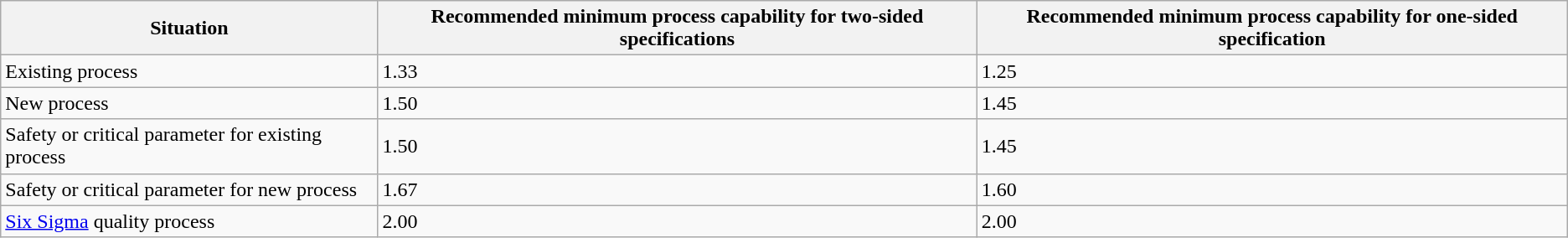<table class="wikitable">
<tr>
<th>Situation</th>
<th>Recommended minimum process capability for two-sided specifications</th>
<th>Recommended minimum process capability for one-sided specification</th>
</tr>
<tr>
<td>Existing process</td>
<td>1.33</td>
<td>1.25</td>
</tr>
<tr>
<td>New process</td>
<td>1.50</td>
<td>1.45</td>
</tr>
<tr>
<td>Safety or critical parameter for existing process</td>
<td>1.50</td>
<td>1.45</td>
</tr>
<tr>
<td>Safety or critical parameter for new process</td>
<td>1.67</td>
<td>1.60</td>
</tr>
<tr>
<td><a href='#'>Six Sigma</a> quality process</td>
<td>2.00</td>
<td>2.00</td>
</tr>
</table>
